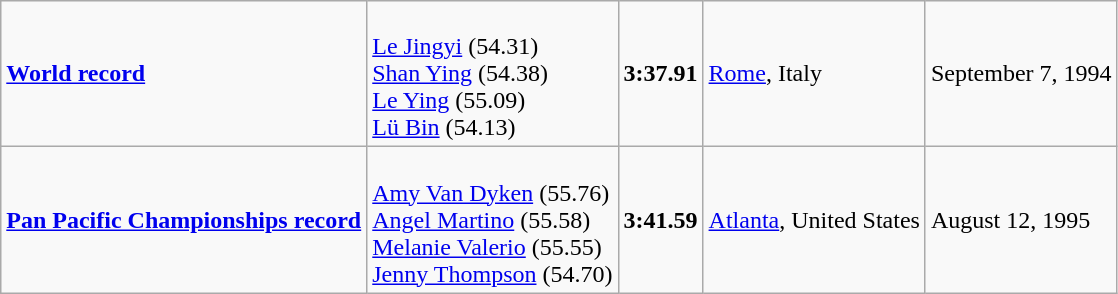<table class="wikitable">
<tr>
<td><strong><a href='#'>World record</a></strong></td>
<td><br><a href='#'>Le Jingyi</a> (54.31) <br><a href='#'>Shan Ying</a> (54.38)<br><a href='#'>Le Ying</a> (55.09)<br><a href='#'>Lü Bin</a> (54.13)</td>
<td><strong>3:37.91</strong></td>
<td><a href='#'>Rome</a>, Italy</td>
<td>September 7, 1994</td>
</tr>
<tr>
<td><strong><a href='#'>Pan Pacific Championships record</a></strong></td>
<td><br><a href='#'>Amy Van Dyken</a> (55.76) <br><a href='#'>Angel Martino</a> (55.58) <br><a href='#'>Melanie Valerio</a> (55.55) <br><a href='#'>Jenny Thompson</a> (54.70)</td>
<td><strong>3:41.59</strong></td>
<td><a href='#'>Atlanta</a>, United States</td>
<td>August 12, 1995</td>
</tr>
</table>
